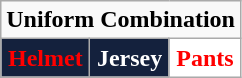<table class="wikitable"  style="display: inline-table;">
<tr>
<td align="center" Colspan="3"><strong>Uniform Combination</strong></td>
</tr>
<tr align="center">
<td style="background:#14213D; color:red"><strong>Helmet</strong></td>
<td style="background:#14213D; color:white"><strong>Jersey</strong></td>
<td style="background:white; color:red"><strong>Pants</strong></td>
</tr>
</table>
